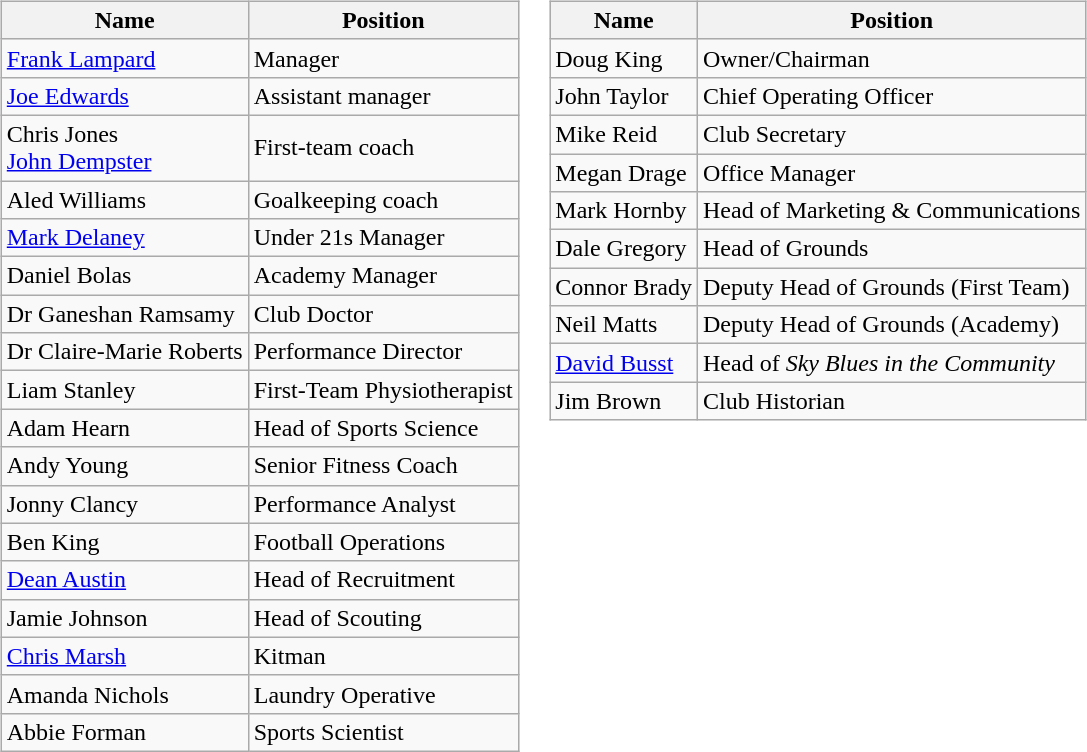<table>
<tr>
<td valign="top"><br><table class="wikitable">
<tr>
<th>Name</th>
<th>Position</th>
</tr>
<tr>
<td><a href='#'>Frank Lampard</a></td>
<td>Manager</td>
</tr>
<tr>
<td><a href='#'>Joe Edwards</a></td>
<td>Assistant manager</td>
</tr>
<tr>
<td>Chris Jones <br> <a href='#'>John Dempster</a> <br></td>
<td>First-team coach</td>
</tr>
<tr>
<td>Aled Williams</td>
<td>Goalkeeping coach</td>
</tr>
<tr>
<td><a href='#'>Mark Delaney</a></td>
<td>Under 21s Manager</td>
</tr>
<tr>
<td>Daniel Bolas</td>
<td>Academy Manager</td>
</tr>
<tr>
<td>Dr Ganeshan Ramsamy</td>
<td>Club Doctor</td>
</tr>
<tr>
<td>Dr Claire-Marie Roberts</td>
<td>Performance Director</td>
</tr>
<tr>
<td>Liam Stanley</td>
<td>First-Team Physiotherapist</td>
</tr>
<tr>
<td>Adam Hearn</td>
<td>Head of Sports Science</td>
</tr>
<tr>
<td>Andy Young</td>
<td>Senior Fitness Coach</td>
</tr>
<tr>
<td>Jonny Clancy</td>
<td>Performance Analyst</td>
</tr>
<tr>
<td>Ben King</td>
<td>Football Operations</td>
</tr>
<tr>
<td><a href='#'>Dean Austin</a></td>
<td>Head of Recruitment</td>
</tr>
<tr>
<td>Jamie Johnson</td>
<td>Head of Scouting</td>
</tr>
<tr>
<td><a href='#'>Chris Marsh</a></td>
<td>Kitman</td>
</tr>
<tr>
<td>Amanda Nichols</td>
<td>Laundry Operative</td>
</tr>
<tr>
<td>Abbie Forman</td>
<td>Sports Scientist</td>
</tr>
</table>
</td>
<td valign="top"><br><table class="wikitable">
<tr>
<th>Name</th>
<th>Position</th>
</tr>
<tr>
<td>Doug King</td>
<td>Owner/Chairman</td>
</tr>
<tr>
<td>John Taylor</td>
<td>Chief Operating Officer</td>
</tr>
<tr>
<td>Mike Reid</td>
<td>Club Secretary</td>
</tr>
<tr>
<td>Megan Drage</td>
<td>Office Manager</td>
</tr>
<tr>
<td>Mark Hornby</td>
<td>Head of Marketing & Communications</td>
</tr>
<tr>
<td>Dale Gregory</td>
<td>Head of Grounds</td>
</tr>
<tr>
<td>Connor Brady</td>
<td>Deputy Head of Grounds (First Team)</td>
</tr>
<tr>
<td>Neil Matts</td>
<td>Deputy Head of Grounds (Academy)</td>
</tr>
<tr>
<td><a href='#'>David Busst</a></td>
<td>Head of <em>Sky Blues in the Community</em></td>
</tr>
<tr>
<td>Jim Brown</td>
<td>Club Historian</td>
</tr>
</table>
</td>
</tr>
</table>
